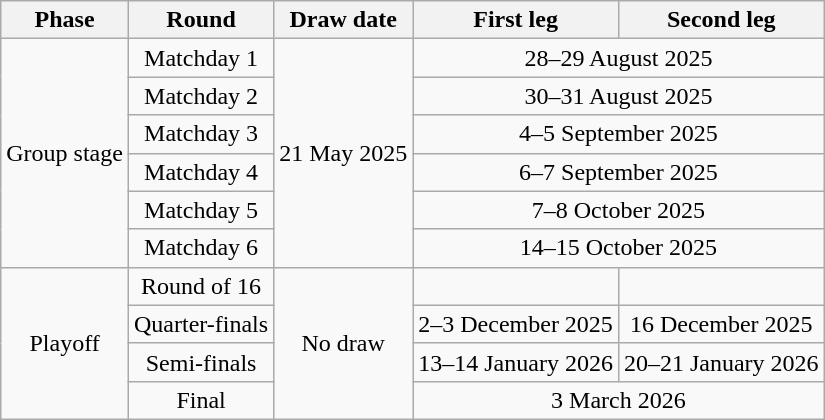<table class="wikitable" style="text-align:center">
<tr>
<th>Phase</th>
<th>Round</th>
<th>Draw date</th>
<th>First leg</th>
<th>Second leg</th>
</tr>
<tr>
<td rowspan=6>Group stage</td>
<td>Matchday 1</td>
<td rowspan=6>21 May 2025</td>
<td colspan=2>28–29 August 2025</td>
</tr>
<tr>
<td>Matchday 2</td>
<td colspan=2>30–31 August 2025</td>
</tr>
<tr>
<td>Matchday 3</td>
<td colspan=2>4–5 September 2025</td>
</tr>
<tr>
<td>Matchday 4</td>
<td colspan=2>6–7 September 2025</td>
</tr>
<tr>
<td>Matchday 5</td>
<td colspan=2>7–8 October 2025</td>
</tr>
<tr>
<td>Matchday 6</td>
<td colspan=2>14–15 October 2025</td>
</tr>
<tr>
<td rowspan=4>Playoff</td>
<td>Round of 16</td>
<td rowspan=4>No draw</td>
<td></td>
<td></td>
</tr>
<tr>
<td>Quarter-finals</td>
<td>2–3 December 2025</td>
<td>16 December 2025</td>
</tr>
<tr>
<td>Semi-finals</td>
<td>13–14 January 2026</td>
<td>20–21 January 2026</td>
</tr>
<tr>
<td>Final</td>
<td colspan=2>3 March 2026</td>
</tr>
</table>
